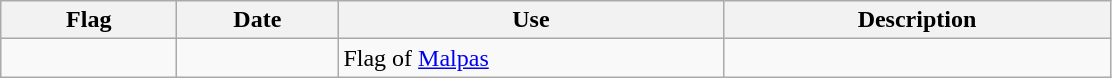<table class="wikitable">
<tr>
<th width="110">Flag</th>
<th width="100">Date</th>
<th width="250">Use</th>
<th width="250">Description</th>
</tr>
<tr>
<td></td>
<td></td>
<td>Flag of <a href='#'>Malpas</a></td>
<td></td>
</tr>
</table>
